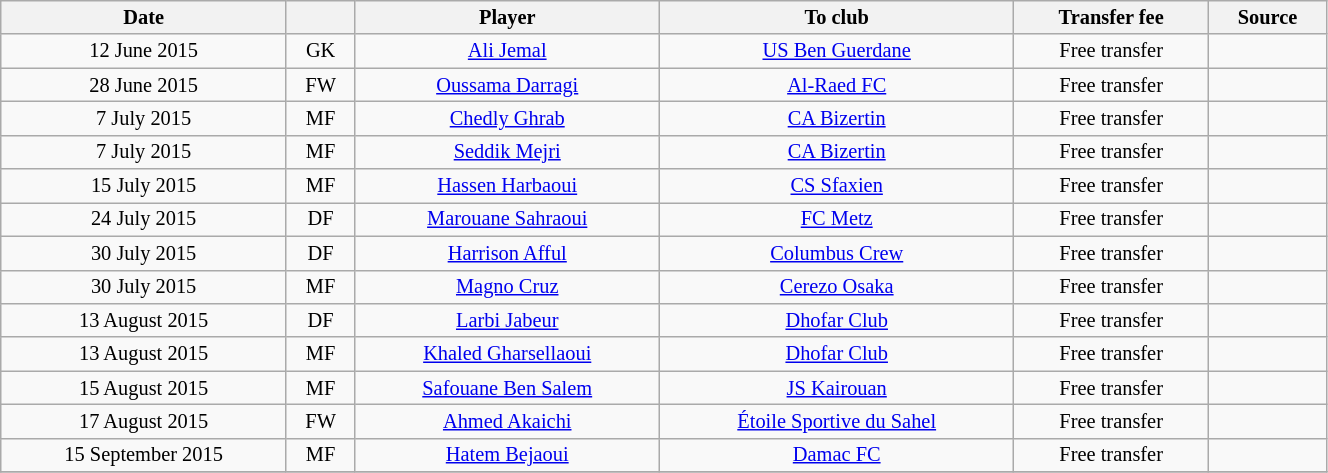<table class="wikitable sortable" style="width:70%; text-align:center; font-size:85%; text-align:centre;">
<tr>
<th>Date</th>
<th></th>
<th>Player</th>
<th>To club</th>
<th>Transfer fee</th>
<th>Source</th>
</tr>
<tr>
<td>12 June 2015</td>
<td>GK</td>
<td> <a href='#'>Ali Jemal</a></td>
<td><a href='#'>US Ben Guerdane</a></td>
<td>Free transfer</td>
<td></td>
</tr>
<tr>
<td>28 June 2015</td>
<td>FW</td>
<td> <a href='#'>Oussama Darragi</a></td>
<td> <a href='#'>Al-Raed FC</a></td>
<td>Free transfer</td>
<td></td>
</tr>
<tr>
<td>7 July 2015</td>
<td>MF</td>
<td> <a href='#'>Chedly Ghrab</a></td>
<td><a href='#'>CA Bizertin</a></td>
<td>Free transfer</td>
<td></td>
</tr>
<tr>
<td>7 July 2015</td>
<td>MF</td>
<td> <a href='#'>Seddik Mejri</a></td>
<td><a href='#'>CA Bizertin</a></td>
<td>Free transfer</td>
<td></td>
</tr>
<tr>
<td>15 July 2015</td>
<td>MF</td>
<td> <a href='#'>Hassen Harbaoui</a></td>
<td><a href='#'>CS Sfaxien</a></td>
<td>Free transfer</td>
<td></td>
</tr>
<tr>
<td>24 July 2015</td>
<td>DF</td>
<td> <a href='#'>Marouane Sahraoui</a></td>
<td> <a href='#'>FC Metz</a></td>
<td>Free transfer</td>
<td></td>
</tr>
<tr>
<td>30 July 2015</td>
<td>DF</td>
<td> <a href='#'>Harrison Afful</a></td>
<td> <a href='#'>Columbus Crew</a></td>
<td>Free transfer</td>
<td></td>
</tr>
<tr>
<td>30 July 2015</td>
<td>MF</td>
<td> <a href='#'>Magno Cruz</a></td>
<td> <a href='#'>Cerezo Osaka</a></td>
<td>Free transfer</td>
<td></td>
</tr>
<tr>
<td>13 August 2015</td>
<td>DF</td>
<td> <a href='#'>Larbi Jabeur</a></td>
<td> <a href='#'>Dhofar Club</a></td>
<td>Free transfer</td>
<td></td>
</tr>
<tr>
<td>13 August 2015</td>
<td>MF</td>
<td> <a href='#'>Khaled Gharsellaoui</a></td>
<td> <a href='#'>Dhofar Club</a></td>
<td>Free transfer</td>
<td></td>
</tr>
<tr>
<td>15 August 2015</td>
<td>MF</td>
<td> <a href='#'>Safouane Ben Salem</a></td>
<td><a href='#'>JS Kairouan</a></td>
<td>Free transfer</td>
<td></td>
</tr>
<tr>
<td>17 August 2015</td>
<td>FW</td>
<td> <a href='#'>Ahmed Akaichi</a></td>
<td><a href='#'>Étoile Sportive du Sahel</a></td>
<td>Free transfer</td>
<td></td>
</tr>
<tr>
<td>15 September 2015</td>
<td>MF</td>
<td> <a href='#'>Hatem Bejaoui</a></td>
<td> <a href='#'>Damac FC</a></td>
<td>Free transfer</td>
<td></td>
</tr>
<tr>
</tr>
</table>
